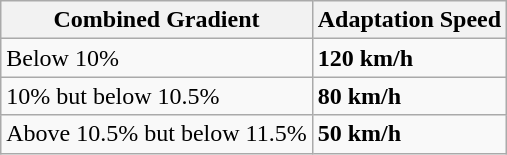<table class="wikitable">
<tr>
<th>Combined Gradient</th>
<th>Adaptation Speed</th>
</tr>
<tr>
<td>Below 10%</td>
<td><strong>120 km/h</strong></td>
</tr>
<tr>
<td>10% but below 10.5%</td>
<td><strong>80 km/h</strong></td>
</tr>
<tr>
<td>Above 10.5% but below 11.5%</td>
<td><strong>50 km/h</strong></td>
</tr>
</table>
